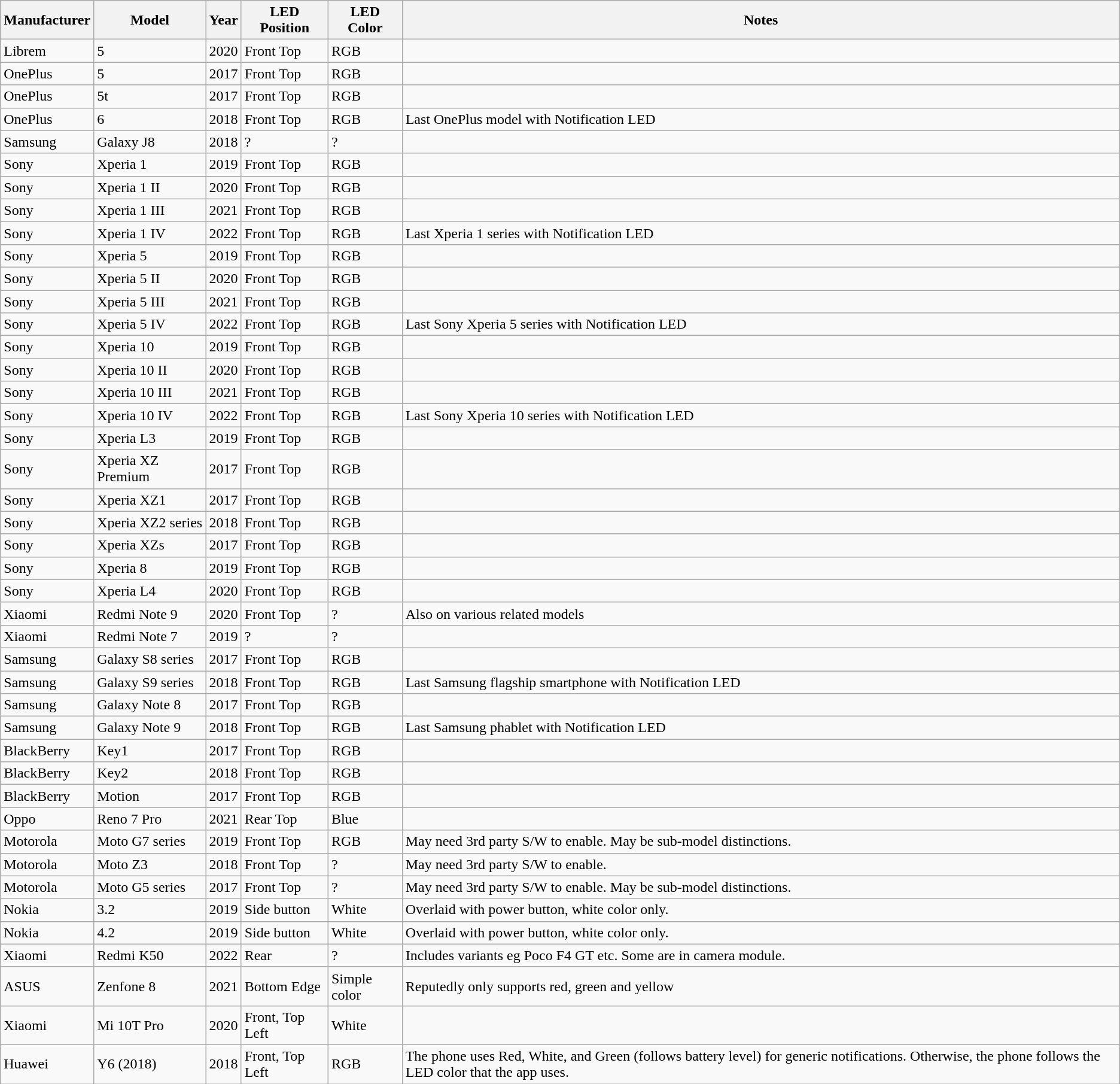<table class="wikitable sortable">
<tr>
<th>Manufacturer</th>
<th>Model</th>
<th>Year</th>
<th>LED Position</th>
<th>LED Color</th>
<th>Notes</th>
</tr>
<tr>
<td>Librem</td>
<td>5</td>
<td>2020</td>
<td>Front Top</td>
<td>RGB</td>
<td></td>
</tr>
<tr>
<td>OnePlus</td>
<td>5</td>
<td>2017</td>
<td>Front Top</td>
<td>RGB</td>
<td></td>
</tr>
<tr>
<td>OnePlus</td>
<td>5t</td>
<td>2017</td>
<td>Front Top</td>
<td>RGB</td>
<td></td>
</tr>
<tr>
<td>OnePlus</td>
<td>6</td>
<td>2018</td>
<td>Front Top</td>
<td>RGB</td>
<td>Last OnePlus model with Notification LED</td>
</tr>
<tr>
<td>Samsung</td>
<td>Galaxy J8</td>
<td>2018</td>
<td>?</td>
<td>?</td>
<td></td>
</tr>
<tr>
<td>Sony</td>
<td>Xperia 1</td>
<td>2019</td>
<td>Front Top</td>
<td>RGB</td>
<td></td>
</tr>
<tr>
<td>Sony</td>
<td>Xperia 1 II</td>
<td>2020</td>
<td>Front Top</td>
<td>RGB</td>
<td></td>
</tr>
<tr>
<td>Sony</td>
<td>Xperia 1 III</td>
<td>2021</td>
<td>Front Top</td>
<td>RGB</td>
<td></td>
</tr>
<tr>
<td>Sony</td>
<td>Xperia 1 IV</td>
<td>2022</td>
<td>Front Top</td>
<td>RGB</td>
<td>Last Xperia 1 series with Notification LED</td>
</tr>
<tr>
<td>Sony</td>
<td>Xperia 5</td>
<td>2019</td>
<td>Front Top</td>
<td>RGB</td>
<td></td>
</tr>
<tr>
<td>Sony</td>
<td>Xperia 5 II</td>
<td>2020</td>
<td>Front Top</td>
<td>RGB</td>
<td></td>
</tr>
<tr>
<td>Sony</td>
<td>Xperia 5 III</td>
<td>2021</td>
<td>Front Top</td>
<td>RGB</td>
<td></td>
</tr>
<tr>
<td>Sony</td>
<td>Xperia 5 IV</td>
<td>2022</td>
<td>Front Top</td>
<td>RGB</td>
<td>Last Sony Xperia 5 series with Notification LED</td>
</tr>
<tr>
<td>Sony</td>
<td>Xperia 10</td>
<td>2019</td>
<td>Front Top</td>
<td>RGB</td>
<td></td>
</tr>
<tr>
<td>Sony</td>
<td>Xperia 10 II</td>
<td>2020</td>
<td>Front Top</td>
<td>RGB</td>
<td></td>
</tr>
<tr>
<td>Sony</td>
<td>Xperia 10 III</td>
<td>2021</td>
<td>Front Top</td>
<td>RGB</td>
<td></td>
</tr>
<tr>
<td>Sony</td>
<td>Xperia 10 IV</td>
<td>2022</td>
<td>Front Top</td>
<td>RGB</td>
<td>Last Sony Xperia 10 series with Notification LED</td>
</tr>
<tr>
<td>Sony</td>
<td>Xperia L3</td>
<td>2019</td>
<td>Front Top</td>
<td>RGB</td>
<td></td>
</tr>
<tr>
<td>Sony</td>
<td>Xperia XZ Premium</td>
<td>2017</td>
<td>Front Top</td>
<td>RGB</td>
<td></td>
</tr>
<tr>
<td>Sony</td>
<td>Xperia XZ1</td>
<td>2017</td>
<td>Front Top</td>
<td>RGB</td>
<td></td>
</tr>
<tr>
<td>Sony</td>
<td>Xperia XZ2 series</td>
<td>2018</td>
<td>Front Top</td>
<td>RGB</td>
<td></td>
</tr>
<tr>
<td>Sony</td>
<td>Xperia XZs</td>
<td>2017</td>
<td>Front Top</td>
<td>RGB</td>
<td></td>
</tr>
<tr>
<td>Sony</td>
<td>Xperia 8</td>
<td>2019</td>
<td>Front Top</td>
<td>RGB</td>
<td></td>
</tr>
<tr>
<td>Sony</td>
<td>Xperia L4</td>
<td>2020</td>
<td>Front Top</td>
<td>RGB</td>
<td></td>
</tr>
<tr>
<td>Xiaomi</td>
<td>Redmi Note 9</td>
<td>2020</td>
<td>Front Top</td>
<td>?</td>
<td>Also on various related models</td>
</tr>
<tr>
<td>Xiaomi</td>
<td>Redmi Note 7</td>
<td>2019</td>
<td>?</td>
<td>?</td>
<td></td>
</tr>
<tr>
<td>Samsung</td>
<td>Galaxy S8 series</td>
<td>2017</td>
<td>Front Top</td>
<td>RGB</td>
<td></td>
</tr>
<tr>
<td>Samsung</td>
<td>Galaxy S9 series</td>
<td>2018</td>
<td>Front Top</td>
<td>RGB</td>
<td>Last Samsung flagship smartphone with Notification LED</td>
</tr>
<tr>
<td>Samsung</td>
<td>Galaxy Note 8</td>
<td>2017</td>
<td>Front Top</td>
<td>RGB</td>
<td></td>
</tr>
<tr>
<td>Samsung</td>
<td>Galaxy Note 9</td>
<td>2018</td>
<td>Front Top</td>
<td>RGB</td>
<td>Last Samsung phablet with Notification LED</td>
</tr>
<tr>
<td>BlackBerry</td>
<td>Key1</td>
<td>2017</td>
<td>Front Top</td>
<td>RGB</td>
<td></td>
</tr>
<tr>
<td>BlackBerry</td>
<td>Key2</td>
<td>2018</td>
<td>Front Top</td>
<td>RGB</td>
<td></td>
</tr>
<tr>
<td>BlackBerry</td>
<td>Motion</td>
<td>2017</td>
<td>Front Top</td>
<td>RGB</td>
<td></td>
</tr>
<tr>
<td>Oppo</td>
<td>Reno 7 Pro</td>
<td>2021</td>
<td>Rear Top</td>
<td>Blue</td>
<td></td>
</tr>
<tr>
<td>Motorola</td>
<td>Moto G7 series</td>
<td>2019</td>
<td>Front Top</td>
<td>RGB</td>
<td>May need 3rd party S/W to enable. May be sub-model distinctions.</td>
</tr>
<tr>
<td>Motorola</td>
<td>Moto Z3</td>
<td>2018</td>
<td>Front Top</td>
<td>?</td>
<td>May need 3rd party S/W to enable.</td>
</tr>
<tr>
<td>Motorola</td>
<td>Moto G5 series</td>
<td>2017</td>
<td>Front Top</td>
<td>?</td>
<td>May need 3rd party S/W to enable. May be sub-model distinctions.</td>
</tr>
<tr>
<td>Nokia</td>
<td>3.2</td>
<td>2019</td>
<td>Side button</td>
<td>White</td>
<td>Overlaid with power button, white color only.</td>
</tr>
<tr>
<td>Nokia</td>
<td>4.2</td>
<td>2019</td>
<td>Side button</td>
<td>White</td>
<td>Overlaid with power button, white color only.</td>
</tr>
<tr>
<td>Xiaomi</td>
<td>Redmi K50</td>
<td>2022</td>
<td>Rear</td>
<td>?</td>
<td>Includes variants eg Poco F4 GT etc. Some are in camera module.</td>
</tr>
<tr>
<td>ASUS</td>
<td>Zenfone 8</td>
<td>2021</td>
<td>Bottom Edge</td>
<td>Simple color</td>
<td>Reputedly only supports red, green and yellow</td>
</tr>
<tr>
<td>Xiaomi</td>
<td>Mi 10T Pro</td>
<td>2020</td>
<td>Front, Top Left</td>
<td>White</td>
<td></td>
</tr>
<tr>
<td>Huawei</td>
<td>Y6 (2018)</td>
<td>2018</td>
<td>Front, Top Left</td>
<td>RGB</td>
<td>The phone uses Red, White, and Green (follows battery level) for generic notifications. Otherwise, the phone follows the LED color that the app uses.</td>
</tr>
</table>
